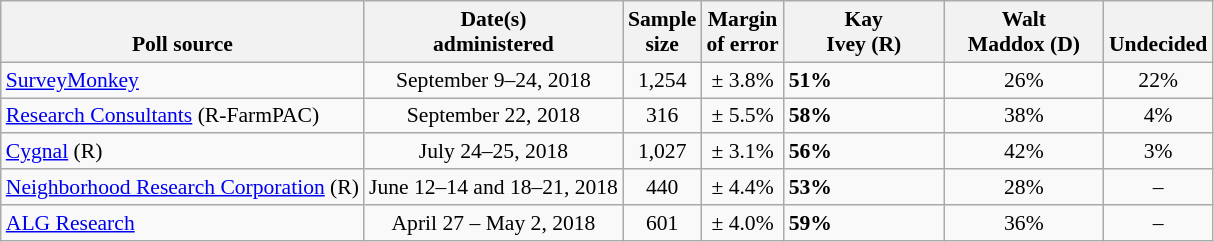<table class="wikitable" style="font-size:90%">
<tr valign=bottom>
<th>Poll source</th>
<th>Date(s)<br>administered</th>
<th>Sample<br>size</th>
<th>Margin<br>of error</th>
<th style="width:100px;">Kay<br>Ivey (R)</th>
<th style="width:100px;">Walt<br>Maddox (D)</th>
<th>Undecided</th>
</tr>
<tr>
<td><a href='#'>SurveyMonkey</a></td>
<td align=center>September 9–24, 2018</td>
<td align=center>1,254</td>
<td align=center>± 3.8%</td>
<td><strong>51%</strong></td>
<td align=center>26%</td>
<td align=center>22%</td>
</tr>
<tr>
<td><a href='#'>Research Consultants</a> (R-FarmPAC)</td>
<td align=center>September 22, 2018</td>
<td align=center>316</td>
<td align=center>± 5.5%</td>
<td><strong>58%</strong></td>
<td align=center>38%</td>
<td align=center>4%</td>
</tr>
<tr>
<td><a href='#'>Cygnal</a> (R)</td>
<td align=center>July 24–25, 2018</td>
<td align=center>1,027</td>
<td align=center>± 3.1%</td>
<td><strong>56%</strong></td>
<td align=center>42%</td>
<td align=center>3%</td>
</tr>
<tr>
<td><a href='#'>Neighborhood Research Corporation</a> (R)</td>
<td align=center>June 12–14 and 18–21, 2018</td>
<td align=center>440</td>
<td align=center>± 4.4%</td>
<td><strong>53%</strong></td>
<td align=center>28%</td>
<td align=center>–</td>
</tr>
<tr>
<td><a href='#'>ALG Research</a></td>
<td align=center>April 27 – May 2, 2018</td>
<td align=center>601</td>
<td align=center>± 4.0%</td>
<td><strong>59%</strong></td>
<td align=center>36%</td>
<td align=center>–</td>
</tr>
</table>
